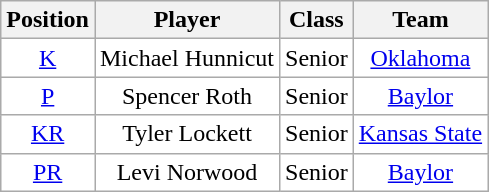<table class="wikitable sortable" border="1">
<tr>
<th>Position</th>
<th>Player</th>
<th>Class</th>
<th>Team</th>
</tr>
<tr>
<td style="text-align:center; background:white"><a href='#'>K</a></td>
<td style="text-align:center; background:white">Michael Hunnicut</td>
<td style="text-align:center; background:white">Senior</td>
<td style="text-align:center; background:white"><a href='#'>Oklahoma</a></td>
</tr>
<tr>
<td style="text-align:center; background:white"><a href='#'>P</a></td>
<td style="text-align:center; background:white">Spencer Roth</td>
<td style="text-align:center; background:white">Senior</td>
<td style="text-align:center; background:white"><a href='#'>Baylor</a></td>
</tr>
<tr>
<td style="text-align:center; background:white"><a href='#'>KR</a></td>
<td style="text-align:center; background:white">Tyler Lockett</td>
<td style="text-align:center; background:white">Senior</td>
<td style="text-align:center; background:white"><a href='#'>Kansas State</a></td>
</tr>
<tr>
<td style="text-align:center; background:white"><a href='#'>PR</a></td>
<td style="text-align:center; background:white">Levi Norwood</td>
<td style="text-align:center; background:white">Senior</td>
<td style="text-align:center; background:white"><a href='#'>Baylor</a></td>
</tr>
</table>
